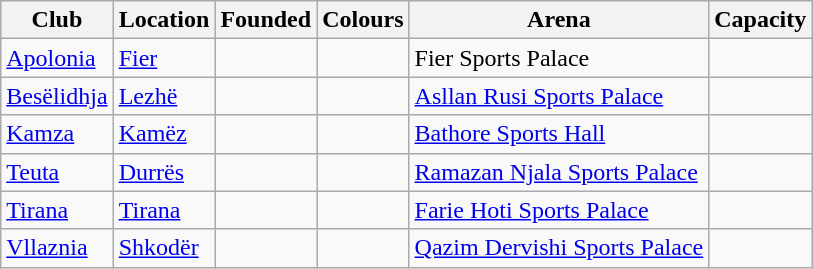<table class="wikitable sortable">
<tr>
<th scope="col">Club</th>
<th scope="col">Location</th>
<th scope="col">Founded</th>
<th scope="col">Colours</th>
<th scope="col">Arena</th>
<th scope="col">Capacity</th>
</tr>
<tr bgcolor=>
<td><a href='#'>Apolonia</a></td>
<td><a href='#'>Fier</a></td>
<td></td>
<td></td>
<td>Fier Sports Palace</td>
<td></td>
</tr>
<tr bgcolor=>
<td><a href='#'>Besëlidhja</a></td>
<td><a href='#'>Lezhë</a></td>
<td></td>
<td></td>
<td><a href='#'>Asllan Rusi Sports Palace</a></td>
<td><br></td>
</tr>
<tr bgcolor=>
<td><a href='#'>Kamza</a></td>
<td><a href='#'>Kamëz</a></td>
<td></td>
<td></td>
<td><a href='#'>Bathore Sports Hall</a></td>
<td><br></td>
</tr>
<tr bgcolor=>
<td><a href='#'>Teuta</a></td>
<td><a href='#'>Durrës</a></td>
<td></td>
<td></td>
<td><a href='#'>Ramazan Njala Sports Palace</a></td>
<td></td>
</tr>
<tr bgcolor=>
<td><a href='#'>Tirana</a></td>
<td><a href='#'>Tirana</a></td>
<td></td>
<td></td>
<td><a href='#'>Farie Hoti Sports Palace</a></td>
<td></td>
</tr>
<tr bgcolor=>
<td><a href='#'>Vllaznia</a></td>
<td><a href='#'>Shkodër</a></td>
<td></td>
<td></td>
<td><a href='#'>Qazim Dervishi Sports Palace</a></td>
<td></td>
</tr>
</table>
